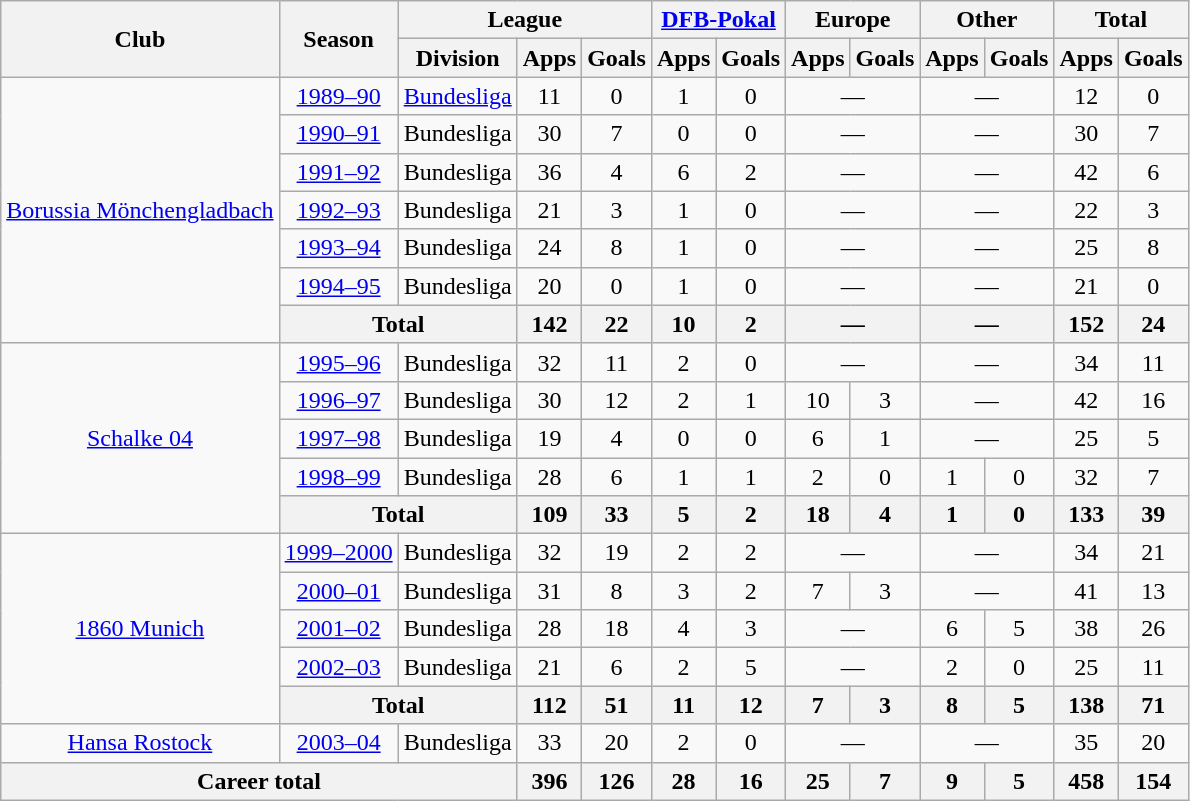<table class="wikitable" style="text-align:center">
<tr>
<th rowspan="2">Club</th>
<th rowspan="2">Season</th>
<th colspan="3">League</th>
<th colspan="2"><a href='#'>DFB-Pokal</a></th>
<th colspan="2">Europe</th>
<th colspan="2">Other</th>
<th colspan="2">Total</th>
</tr>
<tr>
<th>Division</th>
<th>Apps</th>
<th>Goals</th>
<th>Apps</th>
<th>Goals</th>
<th>Apps</th>
<th>Goals</th>
<th>Apps</th>
<th>Goals</th>
<th>Apps</th>
<th>Goals</th>
</tr>
<tr>
<td rowspan="7"><a href='#'>Borussia Mönchengladbach</a></td>
<td><a href='#'>1989–90</a></td>
<td><a href='#'>Bundesliga</a></td>
<td>11</td>
<td>0</td>
<td>1</td>
<td>0</td>
<td colspan="2">—</td>
<td colspan="2">—</td>
<td>12</td>
<td>0</td>
</tr>
<tr>
<td><a href='#'>1990–91</a></td>
<td>Bundesliga</td>
<td>30</td>
<td>7</td>
<td>0</td>
<td>0</td>
<td colspan="2">—</td>
<td colspan="2">—</td>
<td>30</td>
<td>7</td>
</tr>
<tr>
<td><a href='#'>1991–92</a></td>
<td>Bundesliga</td>
<td>36</td>
<td>4</td>
<td>6</td>
<td>2</td>
<td colspan="2">—</td>
<td colspan="2">—</td>
<td>42</td>
<td>6</td>
</tr>
<tr>
<td><a href='#'>1992–93</a></td>
<td>Bundesliga</td>
<td>21</td>
<td>3</td>
<td>1</td>
<td>0</td>
<td colspan="2">—</td>
<td colspan="2">—</td>
<td>22</td>
<td>3</td>
</tr>
<tr>
<td><a href='#'>1993–94</a></td>
<td>Bundesliga</td>
<td>24</td>
<td>8</td>
<td>1</td>
<td>0</td>
<td colspan="2">—</td>
<td colspan="2">—</td>
<td>25</td>
<td>8</td>
</tr>
<tr>
<td><a href='#'>1994–95</a></td>
<td>Bundesliga</td>
<td>20</td>
<td>0</td>
<td>1</td>
<td>0</td>
<td colspan="2">—</td>
<td colspan="2">—</td>
<td>21</td>
<td>0</td>
</tr>
<tr>
<th colspan="2">Total</th>
<th>142</th>
<th>22</th>
<th>10</th>
<th>2</th>
<th colspan="2">—</th>
<th colspan="2">—</th>
<th>152</th>
<th>24</th>
</tr>
<tr>
<td rowspan="5"><a href='#'>Schalke 04</a></td>
<td><a href='#'>1995–96</a></td>
<td>Bundesliga</td>
<td>32</td>
<td>11</td>
<td>2</td>
<td>0</td>
<td colspan="2">—</td>
<td colspan="2">—</td>
<td>34</td>
<td>11</td>
</tr>
<tr>
<td><a href='#'>1996–97</a></td>
<td>Bundesliga</td>
<td>30</td>
<td>12</td>
<td>2</td>
<td>1</td>
<td>10</td>
<td>3</td>
<td colspan="2">—</td>
<td>42</td>
<td>16</td>
</tr>
<tr>
<td><a href='#'>1997–98</a></td>
<td>Bundesliga</td>
<td>19</td>
<td>4</td>
<td>0</td>
<td>0</td>
<td>6</td>
<td>1</td>
<td colspan="2">—</td>
<td>25</td>
<td>5</td>
</tr>
<tr>
<td><a href='#'>1998–99</a></td>
<td>Bundesliga</td>
<td>28</td>
<td>6</td>
<td>1</td>
<td>1</td>
<td>2</td>
<td>0</td>
<td>1</td>
<td>0</td>
<td>32</td>
<td>7</td>
</tr>
<tr>
<th colspan="2">Total</th>
<th>109</th>
<th>33</th>
<th>5</th>
<th>2</th>
<th>18</th>
<th>4</th>
<th>1</th>
<th>0</th>
<th>133</th>
<th>39</th>
</tr>
<tr>
<td rowspan="5"><a href='#'>1860 Munich</a></td>
<td><a href='#'>1999–2000</a></td>
<td>Bundesliga</td>
<td>32</td>
<td>19</td>
<td>2</td>
<td>2</td>
<td colspan="2">—</td>
<td colspan="2">—</td>
<td>34</td>
<td>21</td>
</tr>
<tr>
<td><a href='#'>2000–01</a></td>
<td>Bundesliga</td>
<td>31</td>
<td>8</td>
<td>3</td>
<td>2</td>
<td>7</td>
<td>3</td>
<td colspan="2">—</td>
<td>41</td>
<td>13</td>
</tr>
<tr>
<td><a href='#'>2001–02</a></td>
<td>Bundesliga</td>
<td>28</td>
<td>18</td>
<td>4</td>
<td>3</td>
<td colspan="2">—</td>
<td>6</td>
<td>5</td>
<td>38</td>
<td>26</td>
</tr>
<tr>
<td><a href='#'>2002–03</a></td>
<td>Bundesliga</td>
<td>21</td>
<td>6</td>
<td>2</td>
<td>5</td>
<td colspan="2">—</td>
<td>2</td>
<td>0</td>
<td>25</td>
<td>11</td>
</tr>
<tr>
<th colspan="2">Total</th>
<th>112</th>
<th>51</th>
<th>11</th>
<th>12</th>
<th>7</th>
<th>3</th>
<th>8</th>
<th>5</th>
<th>138</th>
<th>71</th>
</tr>
<tr>
<td><a href='#'>Hansa Rostock</a></td>
<td><a href='#'>2003–04</a></td>
<td>Bundesliga</td>
<td>33</td>
<td>20</td>
<td>2</td>
<td>0</td>
<td colspan="2">—</td>
<td colspan="2">—</td>
<td>35</td>
<td>20</td>
</tr>
<tr>
<th colspan="3">Career total</th>
<th>396</th>
<th>126</th>
<th>28</th>
<th>16</th>
<th>25</th>
<th>7</th>
<th>9</th>
<th>5</th>
<th>458</th>
<th>154</th>
</tr>
</table>
